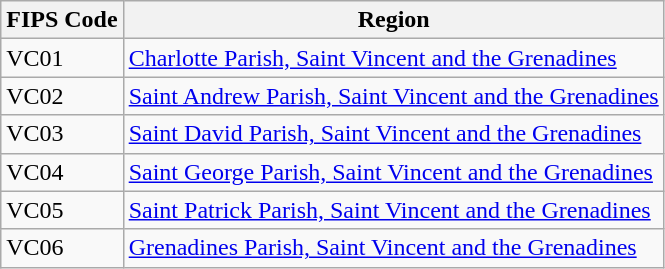<table class="wikitable">
<tr>
<th>FIPS Code</th>
<th>Region</th>
</tr>
<tr>
<td>VC01</td>
<td><a href='#'>Charlotte Parish, Saint Vincent and the Grenadines</a></td>
</tr>
<tr>
<td>VC02</td>
<td><a href='#'>Saint Andrew Parish, Saint Vincent and the Grenadines</a></td>
</tr>
<tr>
<td>VC03</td>
<td><a href='#'>Saint David Parish, Saint Vincent and the Grenadines</a></td>
</tr>
<tr>
<td>VC04</td>
<td><a href='#'>Saint George Parish, Saint Vincent and the Grenadines</a></td>
</tr>
<tr>
<td>VC05</td>
<td><a href='#'>Saint Patrick Parish, Saint Vincent and the Grenadines</a></td>
</tr>
<tr>
<td>VC06</td>
<td><a href='#'>Grenadines Parish, Saint Vincent and the Grenadines</a></td>
</tr>
</table>
